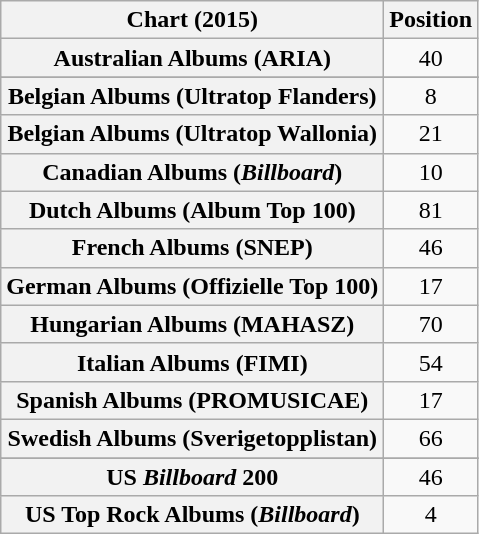<table class="wikitable sortable plainrowheaders" style="text-align:center">
<tr>
<th scope="col">Chart (2015)</th>
<th scope="col">Position</th>
</tr>
<tr>
<th scope="row">Australian Albums (ARIA)</th>
<td>40</td>
</tr>
<tr>
</tr>
<tr>
<th scope="row">Belgian Albums (Ultratop Flanders)</th>
<td>8</td>
</tr>
<tr>
<th scope="row">Belgian Albums (Ultratop Wallonia)</th>
<td>21</td>
</tr>
<tr>
<th scope="row">Canadian Albums (<em>Billboard</em>)</th>
<td>10</td>
</tr>
<tr>
<th scope="row">Dutch Albums (Album Top 100)</th>
<td>81</td>
</tr>
<tr>
<th scope="row">French Albums (SNEP)</th>
<td>46</td>
</tr>
<tr>
<th scope="row">German Albums (Offizielle Top 100)</th>
<td>17</td>
</tr>
<tr>
<th scope="row">Hungarian Albums (MAHASZ)</th>
<td>70</td>
</tr>
<tr>
<th scope="row">Italian Albums (FIMI)</th>
<td>54</td>
</tr>
<tr>
<th scope="row">Spanish Albums (PROMUSICAE)</th>
<td>17</td>
</tr>
<tr>
<th scope="row">Swedish Albums (Sverigetopplistan)</th>
<td>66</td>
</tr>
<tr>
</tr>
<tr>
<th scope="row">US <em>Billboard</em> 200</th>
<td>46</td>
</tr>
<tr>
<th scope="row">US Top Rock Albums (<em>Billboard</em>)</th>
<td>4</td>
</tr>
</table>
